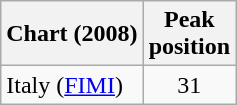<table class="wikitable">
<tr>
<th>Chart (2008)</th>
<th>Peak<br>position</th>
</tr>
<tr>
<td>Italy (<a href='#'>FIMI</a>)</td>
<td align="center">31</td>
</tr>
</table>
